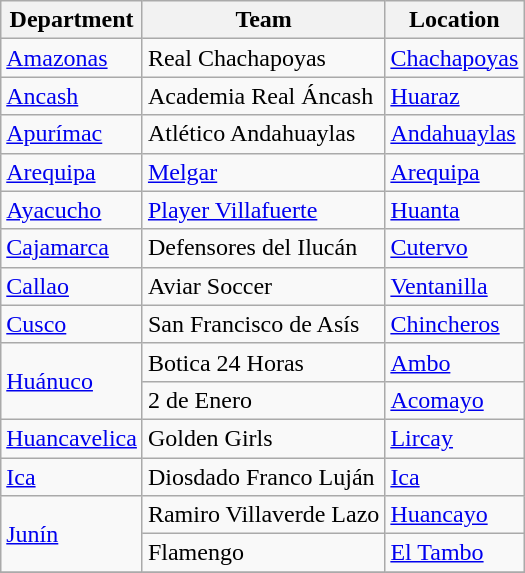<table class="wikitable">
<tr>
<th>Department</th>
<th>Team</th>
<th>Location</th>
</tr>
<tr>
<td><a href='#'>Amazonas</a></td>
<td>Real Chachapoyas</td>
<td><a href='#'>Chachapoyas</a></td>
</tr>
<tr>
<td><a href='#'>Ancash</a></td>
<td>Academia Real Áncash</td>
<td><a href='#'>Huaraz</a></td>
</tr>
<tr>
<td><a href='#'>Apurímac</a></td>
<td>Atlético Andahuaylas</td>
<td><a href='#'>Andahuaylas</a></td>
</tr>
<tr>
<td><a href='#'>Arequipa</a></td>
<td><a href='#'>Melgar</a></td>
<td><a href='#'>Arequipa</a></td>
</tr>
<tr>
<td><a href='#'>Ayacucho</a></td>
<td><a href='#'>Player Villafuerte</a></td>
<td><a href='#'>Huanta</a></td>
</tr>
<tr>
<td><a href='#'>Cajamarca</a></td>
<td>Defensores del Ilucán</td>
<td><a href='#'>Cutervo</a></td>
</tr>
<tr>
<td><a href='#'>Callao</a></td>
<td>Aviar Soccer</td>
<td><a href='#'>Ventanilla</a></td>
</tr>
<tr>
<td><a href='#'>Cusco</a></td>
<td>San Francisco de Asís</td>
<td><a href='#'>Chincheros</a></td>
</tr>
<tr>
<td rowspan="2"><a href='#'>Huánuco</a></td>
<td>Botica 24 Horas</td>
<td><a href='#'>Ambo</a></td>
</tr>
<tr>
<td>2 de Enero</td>
<td><a href='#'>Acomayo</a></td>
</tr>
<tr>
<td><a href='#'>Huancavelica</a></td>
<td>Golden Girls</td>
<td><a href='#'>Lircay</a></td>
</tr>
<tr>
<td><a href='#'>Ica</a></td>
<td>Diosdado Franco Luján</td>
<td><a href='#'>Ica</a></td>
</tr>
<tr>
<td rowspan="2"><a href='#'>Junín</a></td>
<td>Ramiro Villaverde Lazo</td>
<td><a href='#'>Huancayo</a></td>
</tr>
<tr>
<td>Flamengo</td>
<td><a href='#'>El Tambo</a></td>
</tr>
<tr>
</tr>
</table>
